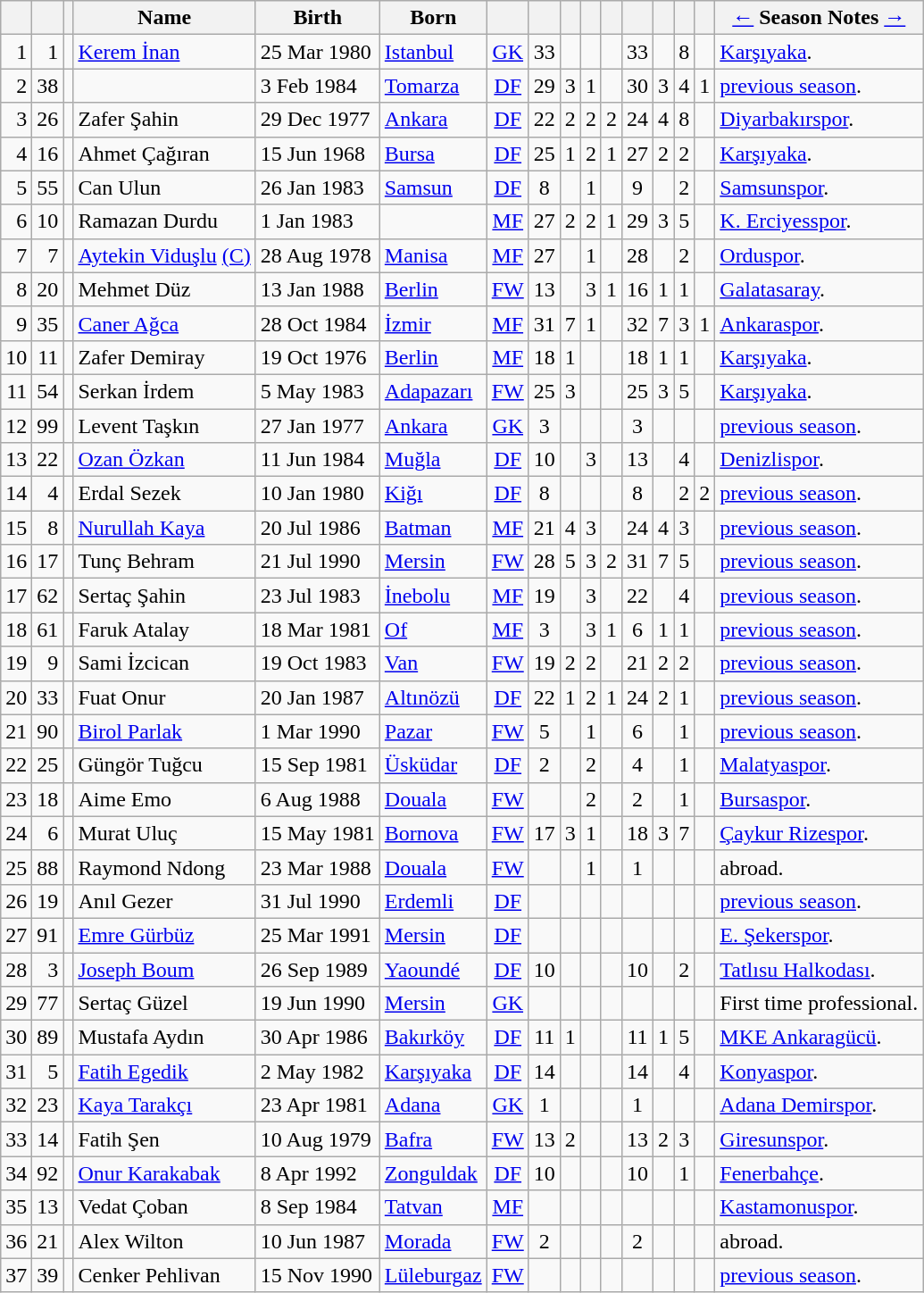<table class="wikitable sortable">
<tr>
<th></th>
<th></th>
<th></th>
<th>Name</th>
<th>Birth</th>
<th>Born</th>
<th></th>
<th></th>
<th></th>
<th></th>
<th></th>
<th></th>
<th></th>
<th></th>
<th></th>
<th><a href='#'>←</a> Season Notes <a href='#'>→</a></th>
</tr>
<tr>
<td align="right">1</td>
<td align="right">1</td>
<td></td>
<td><a href='#'>Kerem İnan</a></td>
<td>25 Mar 1980</td>
<td><a href='#'>Istanbul</a></td>
<td align="center"><a href='#'>GK</a></td>
<td align="center">33</td>
<td></td>
<td></td>
<td></td>
<td align="center">33</td>
<td></td>
<td align="center">8</td>
<td></td>
<td> <a href='#'>Karşıyaka</a>.</td>
</tr>
<tr>
<td align="right">2</td>
<td align="right">38</td>
<td></td>
<td></td>
<td>3 Feb 1984</td>
<td><a href='#'>Tomarza</a></td>
<td align="center"><a href='#'>DF</a></td>
<td align="center">29</td>
<td align="center">3</td>
<td align="center">1</td>
<td></td>
<td align="center">30</td>
<td align="center">3</td>
<td align="center">4</td>
<td align="center">1</td>
<td> <a href='#'>previous season</a>.</td>
</tr>
<tr>
<td align="right">3</td>
<td align="right">26</td>
<td></td>
<td>Zafer Şahin</td>
<td>29 Dec 1977</td>
<td><a href='#'>Ankara</a></td>
<td align="center"><a href='#'>DF</a></td>
<td align="center">22</td>
<td align="center">2</td>
<td align="center">2</td>
<td align="center">2</td>
<td align="center">24</td>
<td align="center">4</td>
<td align="center">8</td>
<td></td>
<td> <a href='#'>Diyarbakırspor</a>.</td>
</tr>
<tr>
<td align="right">4</td>
<td align="right">16</td>
<td></td>
<td>Ahmet Çağıran</td>
<td>15 Jun 1968</td>
<td><a href='#'>Bursa</a></td>
<td align="center"><a href='#'>DF</a></td>
<td align="center">25</td>
<td align="center">1</td>
<td align="center">2</td>
<td align="center">1</td>
<td align="center">27</td>
<td align="center">2</td>
<td align="center">2</td>
<td></td>
<td> <a href='#'>Karşıyaka</a>.</td>
</tr>
<tr>
<td align="right">5</td>
<td align="right">55</td>
<td></td>
<td>Can Ulun</td>
<td>26 Jan 1983</td>
<td><a href='#'>Samsun</a></td>
<td align="center"><a href='#'>DF</a></td>
<td align="center">8</td>
<td></td>
<td align="center">1</td>
<td></td>
<td align="center">9</td>
<td></td>
<td align="center">2</td>
<td></td>
<td> <a href='#'>Samsunspor</a>.</td>
</tr>
<tr>
<td align="right">6</td>
<td align="right">10</td>
<td></td>
<td>Ramazan Durdu</td>
<td>1 Jan 1983</td>
<td></td>
<td align="center"><a href='#'>MF</a></td>
<td align="center">27</td>
<td align="center">2</td>
<td align="center">2</td>
<td align="center">1</td>
<td align="center">29</td>
<td align="center">3</td>
<td align="center">5</td>
<td></td>
<td> <a href='#'>K. Erciyesspor</a>.</td>
</tr>
<tr>
<td align="right">7</td>
<td align="right">7</td>
<td></td>
<td><a href='#'>Aytekin Viduşlu</a> <a href='#'>(C)</a></td>
<td>28 Aug 1978</td>
<td><a href='#'>Manisa</a></td>
<td align="center"><a href='#'>MF</a></td>
<td align="center">27</td>
<td></td>
<td align="center">1</td>
<td></td>
<td align="center">28</td>
<td></td>
<td align="center">2</td>
<td></td>
<td> <a href='#'>Orduspor</a>.</td>
</tr>
<tr>
<td align="right">8</td>
<td align="right">20</td>
<td></td>
<td>Mehmet Düz</td>
<td>13 Jan 1988</td>
<td><a href='#'>Berlin</a></td>
<td align="center"><a href='#'>FW</a></td>
<td align="center">13</td>
<td></td>
<td align="center">3</td>
<td align="center">1</td>
<td align="center">16</td>
<td align="center">1</td>
<td align="center">1</td>
<td></td>
<td> <a href='#'>Galatasaray</a>.</td>
</tr>
<tr>
<td align="right">9</td>
<td align="right">35</td>
<td></td>
<td><a href='#'>Caner Ağca</a></td>
<td>28 Oct 1984</td>
<td><a href='#'>İzmir</a></td>
<td align="center"><a href='#'>MF</a></td>
<td align="center">31</td>
<td align="center">7</td>
<td align="center">1</td>
<td></td>
<td align="center">32</td>
<td align="center">7</td>
<td align="center">3</td>
<td align="center">1</td>
<td> <a href='#'>Ankaraspor</a>.</td>
</tr>
<tr>
<td align="right">10</td>
<td align="right">11</td>
<td></td>
<td>Zafer Demiray</td>
<td>19 Oct 1976</td>
<td><a href='#'>Berlin</a></td>
<td align="center"><a href='#'>MF</a></td>
<td align="center">18</td>
<td align="center">1</td>
<td></td>
<td></td>
<td align="center">18</td>
<td align="center">1</td>
<td align="center">1</td>
<td></td>
<td> <a href='#'>Karşıyaka</a>.</td>
</tr>
<tr>
<td align="right">11</td>
<td align="right">54</td>
<td></td>
<td>Serkan İrdem</td>
<td>5 May 1983</td>
<td><a href='#'>Adapazarı</a></td>
<td align="center"><a href='#'>FW</a></td>
<td align="center">25</td>
<td align="center">3</td>
<td></td>
<td></td>
<td align="center">25</td>
<td align="center">3</td>
<td align="center">5</td>
<td></td>
<td> <a href='#'>Karşıyaka</a>.</td>
</tr>
<tr>
<td align="right">12</td>
<td align="right">99</td>
<td></td>
<td>Levent Taşkın</td>
<td>27 Jan 1977</td>
<td><a href='#'>Ankara</a></td>
<td align="center"><a href='#'>GK</a></td>
<td align="center">3</td>
<td></td>
<td></td>
<td></td>
<td align="center">3</td>
<td></td>
<td></td>
<td></td>
<td> <a href='#'>previous season</a>.</td>
</tr>
<tr>
<td align="right">13</td>
<td align="right">22</td>
<td></td>
<td><a href='#'>Ozan Özkan</a></td>
<td>11 Jun 1984</td>
<td><a href='#'>Muğla</a></td>
<td align="center"><a href='#'>DF</a></td>
<td align="center">10</td>
<td></td>
<td align="center">3</td>
<td></td>
<td align="center">13</td>
<td></td>
<td align="center">4</td>
<td></td>
<td> <a href='#'>Denizlispor</a>.</td>
</tr>
<tr>
<td align="right">14</td>
<td align="right">4</td>
<td></td>
<td>Erdal Sezek</td>
<td>10 Jan 1980</td>
<td><a href='#'>Kiğı</a></td>
<td align="center"><a href='#'>DF</a></td>
<td align="center">8</td>
<td></td>
<td></td>
<td></td>
<td align="center">8</td>
<td></td>
<td align="center">2</td>
<td align="center">2</td>
<td> <a href='#'>previous season</a>.</td>
</tr>
<tr>
<td align="right">15</td>
<td align="right">8</td>
<td></td>
<td><a href='#'>Nurullah Kaya</a></td>
<td>20 Jul 1986</td>
<td><a href='#'>Batman</a></td>
<td align="center"><a href='#'>MF</a></td>
<td align="center">21</td>
<td align="center">4</td>
<td align="center">3</td>
<td></td>
<td align="center">24</td>
<td align="center">4</td>
<td align="center">3</td>
<td align="center"></td>
<td> <a href='#'>previous season</a>.</td>
</tr>
<tr>
<td align="right">16</td>
<td align="right">17</td>
<td></td>
<td>Tunç Behram</td>
<td>21 Jul 1990</td>
<td><a href='#'>Mersin</a></td>
<td align="center"><a href='#'>FW</a></td>
<td align="center">28</td>
<td align="center">5</td>
<td align="center">3</td>
<td align="center">2</td>
<td align="center">31</td>
<td align="center">7</td>
<td align="center">5</td>
<td></td>
<td> <a href='#'>previous season</a>.</td>
</tr>
<tr>
<td align="right">17</td>
<td align="right">62</td>
<td></td>
<td>Sertaç Şahin</td>
<td>23 Jul 1983</td>
<td><a href='#'>İnebolu</a></td>
<td align="center"><a href='#'>MF</a></td>
<td align="center">19</td>
<td></td>
<td align="center">3</td>
<td></td>
<td align="center">22</td>
<td></td>
<td align="center">4</td>
<td></td>
<td> <a href='#'>previous season</a>.</td>
</tr>
<tr>
<td align="right">18</td>
<td align="right">61</td>
<td></td>
<td>Faruk Atalay</td>
<td>18 Mar 1981</td>
<td><a href='#'>Of</a></td>
<td align="center"><a href='#'>MF</a></td>
<td align="center">3</td>
<td></td>
<td align="center">3</td>
<td align="center">1</td>
<td align="center">6</td>
<td align="center">1</td>
<td align="center">1</td>
<td></td>
<td> <a href='#'>previous season</a>.</td>
</tr>
<tr>
<td align="right">19</td>
<td align="right">9</td>
<td></td>
<td>Sami İzcican</td>
<td>19 Oct 1983</td>
<td><a href='#'>Van</a></td>
<td align="center"><a href='#'>FW</a></td>
<td align="center">19</td>
<td align="center">2</td>
<td align="center">2</td>
<td></td>
<td align="center">21</td>
<td align="center">2</td>
<td align="center">2</td>
<td></td>
<td> <a href='#'>previous season</a>.</td>
</tr>
<tr>
<td align="right">20</td>
<td align="right">33</td>
<td></td>
<td>Fuat Onur</td>
<td>20 Jan 1987</td>
<td><a href='#'>Altınözü</a></td>
<td align="center"><a href='#'>DF</a></td>
<td align="center">22</td>
<td align="center">1</td>
<td align="center">2</td>
<td align="center">1</td>
<td align="center">24</td>
<td align="center">2</td>
<td align="center">1</td>
<td></td>
<td> <a href='#'>previous season</a>.</td>
</tr>
<tr>
<td align="right">21</td>
<td align="right">90</td>
<td></td>
<td><a href='#'>Birol Parlak</a></td>
<td>1 Mar 1990</td>
<td><a href='#'>Pazar</a></td>
<td align="center"><a href='#'>FW</a></td>
<td align="center">5</td>
<td></td>
<td align="center">1</td>
<td></td>
<td align="center">6</td>
<td></td>
<td align="center">1</td>
<td></td>
<td> <a href='#'>previous season</a>.</td>
</tr>
<tr>
<td align="right">22</td>
<td align="right">25</td>
<td></td>
<td>Güngör Tuğcu</td>
<td>15 Sep 1981</td>
<td><a href='#'>Üsküdar</a></td>
<td align="center"><a href='#'>DF</a></td>
<td align="center">2</td>
<td></td>
<td align="center">2</td>
<td></td>
<td align="center">4</td>
<td></td>
<td align="center">1</td>
<td></td>
<td> <a href='#'>Malatyaspor</a>.</td>
</tr>
<tr>
<td align="right">23</td>
<td align="right">18</td>
<td></td>
<td>Aime Emo</td>
<td>6 Aug 1988</td>
<td><a href='#'>Douala</a></td>
<td align="center"><a href='#'>FW</a></td>
<td></td>
<td></td>
<td align="center">2</td>
<td></td>
<td align="center">2</td>
<td></td>
<td align="center">1</td>
<td></td>
<td> <a href='#'>Bursaspor</a>.</td>
</tr>
<tr>
<td align="right">24</td>
<td align="right">6</td>
<td></td>
<td>Murat Uluç</td>
<td>15 May 1981</td>
<td><a href='#'>Bornova</a></td>
<td align="center"><a href='#'>FW</a></td>
<td align="center">17</td>
<td align="center">3</td>
<td align="center">1</td>
<td></td>
<td align="center">18</td>
<td align="center">3</td>
<td align="center">7</td>
<td></td>
<td> <a href='#'>Çaykur Rizespor</a>.</td>
</tr>
<tr>
<td align="right">25</td>
<td align="right">88</td>
<td></td>
<td>Raymond Ndong</td>
<td>23 Mar 1988</td>
<td><a href='#'>Douala</a></td>
<td align="center"><a href='#'>FW</a></td>
<td></td>
<td></td>
<td align="center">1</td>
<td></td>
<td align="center">1</td>
<td></td>
<td></td>
<td></td>
<td> abroad.</td>
</tr>
<tr>
<td align="right">26</td>
<td align="right">19</td>
<td></td>
<td>Anıl Gezer</td>
<td>31 Jul 1990</td>
<td><a href='#'>Erdemli</a></td>
<td align="center"><a href='#'>DF</a></td>
<td></td>
<td></td>
<td></td>
<td></td>
<td></td>
<td></td>
<td></td>
<td></td>
<td> <a href='#'>previous season</a>.</td>
</tr>
<tr>
<td align="right">27</td>
<td align="right">91</td>
<td></td>
<td><a href='#'>Emre Gürbüz</a></td>
<td>25 Mar 1991</td>
<td><a href='#'>Mersin</a></td>
<td align="center"><a href='#'>DF</a></td>
<td></td>
<td></td>
<td></td>
<td></td>
<td></td>
<td></td>
<td></td>
<td></td>
<td> <a href='#'>E. Şekerspor</a>.</td>
</tr>
<tr>
<td align="right">28</td>
<td align="right">3</td>
<td></td>
<td><a href='#'>Joseph Boum</a></td>
<td>26 Sep 1989</td>
<td><a href='#'>Yaoundé</a></td>
<td align="center"><a href='#'>DF</a></td>
<td align="center">10</td>
<td></td>
<td></td>
<td></td>
<td align="center">10</td>
<td></td>
<td align="center">2</td>
<td></td>
<td> <a href='#'>Tatlısu Halkodası</a>.</td>
</tr>
<tr>
<td align="right">29</td>
<td align="right">77</td>
<td></td>
<td>Sertaç Güzel</td>
<td>19 Jun 1990</td>
<td><a href='#'>Mersin</a></td>
<td align="center"><a href='#'>GK</a></td>
<td></td>
<td></td>
<td></td>
<td></td>
<td></td>
<td></td>
<td></td>
<td></td>
<td>First time professional.</td>
</tr>
<tr>
<td align="right">30</td>
<td align="right">89</td>
<td></td>
<td>Mustafa Aydın</td>
<td>30 Apr 1986</td>
<td><a href='#'>Bakırköy</a></td>
<td align="center"><a href='#'>DF</a></td>
<td align="center">11</td>
<td align="center">1</td>
<td></td>
<td></td>
<td align="center">11</td>
<td align="center">1</td>
<td align="center">5</td>
<td></td>
<td> <a href='#'>MKE Ankaragücü</a>.</td>
</tr>
<tr>
<td align="right">31</td>
<td align="right">5</td>
<td></td>
<td><a href='#'>Fatih Egedik</a></td>
<td>2 May 1982</td>
<td><a href='#'>Karşıyaka</a></td>
<td align="center"><a href='#'>DF</a></td>
<td align="center">14</td>
<td></td>
<td></td>
<td></td>
<td align="center">14</td>
<td></td>
<td align="center">4</td>
<td></td>
<td> <a href='#'>Konyaspor</a>.</td>
</tr>
<tr>
<td align="right">32</td>
<td align="right">23</td>
<td></td>
<td><a href='#'>Kaya Tarakçı</a></td>
<td>23 Apr 1981</td>
<td><a href='#'>Adana</a></td>
<td align="center"><a href='#'>GK</a></td>
<td align="center">1</td>
<td></td>
<td></td>
<td></td>
<td align="center">1</td>
<td></td>
<td></td>
<td></td>
<td> <a href='#'>Adana Demirspor</a>.</td>
</tr>
<tr>
<td align="right">33</td>
<td align="right">14</td>
<td></td>
<td>Fatih Şen</td>
<td>10 Aug 1979</td>
<td><a href='#'>Bafra</a></td>
<td align="center"><a href='#'>FW</a></td>
<td align="center">13</td>
<td align="center">2</td>
<td></td>
<td></td>
<td align="center">13</td>
<td align="center">2</td>
<td align="center">3</td>
<td></td>
<td> <a href='#'>Giresunspor</a>.</td>
</tr>
<tr>
<td align="right">34</td>
<td align="right">92</td>
<td></td>
<td><a href='#'>Onur Karakabak</a></td>
<td>8 Apr 1992</td>
<td><a href='#'>Zonguldak</a></td>
<td align="center"><a href='#'>DF</a></td>
<td align="center">10</td>
<td></td>
<td></td>
<td></td>
<td align="center">10</td>
<td></td>
<td align="center">1</td>
<td></td>
<td> <a href='#'>Fenerbahçe</a>.</td>
</tr>
<tr>
<td align="right">35</td>
<td align="right">13</td>
<td></td>
<td>Vedat Çoban</td>
<td>8 Sep 1984</td>
<td><a href='#'>Tatvan</a></td>
<td align="center"><a href='#'>MF</a></td>
<td></td>
<td></td>
<td></td>
<td></td>
<td></td>
<td></td>
<td></td>
<td></td>
<td> <a href='#'>Kastamonuspor</a>.</td>
</tr>
<tr>
<td align="right">36</td>
<td align="right">21</td>
<td></td>
<td>Alex Wilton</td>
<td>10 Jun 1987</td>
<td><a href='#'>Morada</a></td>
<td align="center"><a href='#'>FW</a></td>
<td align="center">2</td>
<td></td>
<td></td>
<td></td>
<td align="center">2</td>
<td></td>
<td></td>
<td></td>
<td> abroad.</td>
</tr>
<tr>
<td align="right">37</td>
<td align="right">39</td>
<td></td>
<td>Cenker Pehlivan</td>
<td>15 Nov 1990</td>
<td><a href='#'>Lüleburgaz</a></td>
<td align="center"><a href='#'>FW</a></td>
<td></td>
<td></td>
<td></td>
<td></td>
<td></td>
<td></td>
<td></td>
<td></td>
<td> <a href='#'>previous season</a>.</td>
</tr>
</table>
